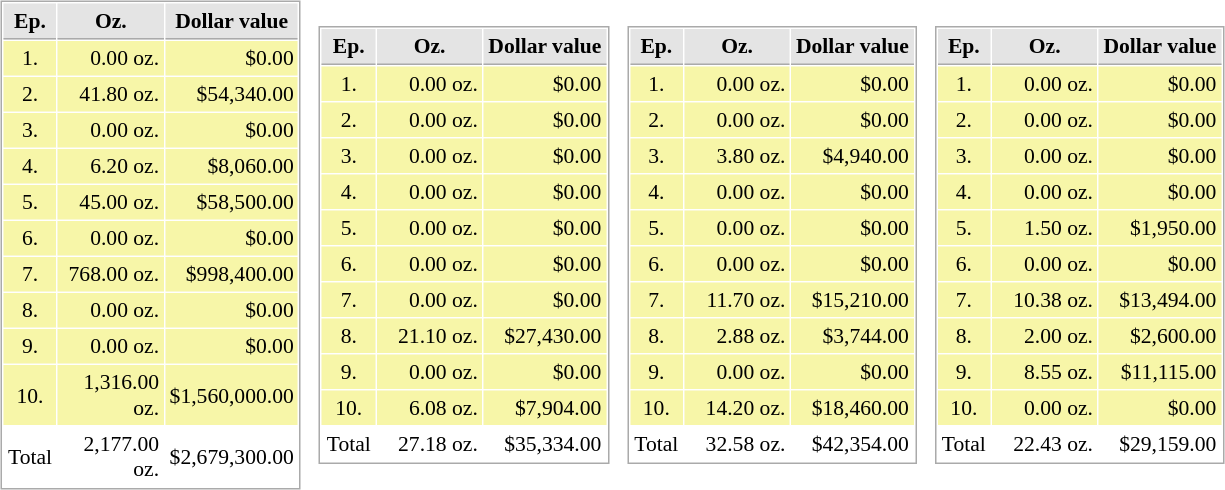<table border="0" cellspacing="10">
<tr>
<td><br><table cellspacing="1" cellpadding="3" style="border:1px solid #aaa; font-size:90%;">
<tr style="background:#e4e4e4;">
<th style="border-bottom:1px solid #aaa; width:10px;">Ep.</th>
<th style="border-bottom:1px solid #aaa; width:50px;">      Oz.      </th>
<th style="border-bottom:1px solid #aaa; width:75px;">Dollar value</th>
</tr>
<tr style="background:#f7f6a8;">
<td style="text-align:center;">1.</td>
<td style="text-align:right;">0.00 oz.</td>
<td style="text-align:right;">$0.00</td>
</tr>
<tr style="background:#f7f6a8;">
<td style="text-align:center;">2.</td>
<td style="text-align:right;">41.80 oz.</td>
<td style="text-align:right;">$54,340.00</td>
</tr>
<tr style="background:#f7f6a8;">
<td style="text-align:center;">3.</td>
<td style="text-align:right;">0.00 oz.</td>
<td style="text-align:right;">$0.00</td>
</tr>
<tr style="background:#f7f6a8;">
<td style="text-align:center;">4.</td>
<td style="text-align:right;">6.20 oz.</td>
<td style="text-align:right;">$8,060.00</td>
</tr>
<tr style="background:#f7f6a8;">
<td style="text-align:center;">5.</td>
<td style="text-align:right;">45.00 oz.</td>
<td style="text-align:right;">$58,500.00</td>
</tr>
<tr style="background:#f7f6a8;">
<td style="text-align:center;">6.</td>
<td style="text-align:right;">0.00 oz.</td>
<td style="text-align:right;">$0.00</td>
</tr>
<tr style="background:#f7f6a8;">
<td style="text-align:center;">7.</td>
<td style="text-align:right;">768.00 oz.</td>
<td style="text-align:right;">$998,400.00</td>
</tr>
<tr style="background:#f7f6a8;">
<td style="text-align:center;">8.</td>
<td style="text-align:right;">0.00 oz.</td>
<td style="text-align:right;">$0.00</td>
</tr>
<tr style="background:#f7f6a8;">
<td style="text-align:center;">9.</td>
<td style="text-align:right;">0.00 oz.</td>
<td style="text-align:right;">$0.00</td>
</tr>
<tr style="background:#f7f6a8;">
<td style="text-align:center;">10.</td>
<td style="text-align:right;">1,316.00 oz.</td>
<td style="text-align:right;">$1,560,000.00</td>
</tr>
<tr>
<td style="text-align:center;">Total</td>
<td style="text-align:right;">2,177.00 oz.</td>
<td style="text-align:right;">$2,679,300.00</td>
</tr>
</table>
</td>
<td><br><table cellspacing="1" cellpadding="3" style="border:1px solid #aaa; font-size:90%;">
<tr style="background:#e4e4e4;">
<th style="border-bottom:1px solid #aaa; width:10px;">Ep.</th>
<th style="border-bottom:1px solid #aaa; width:50px;">      Oz.      </th>
<th style="border-bottom:1px solid #aaa; width:75px;">Dollar value</th>
</tr>
<tr style="background:#f7f6a8;">
<td style="text-align:center;">1.</td>
<td style="text-align:right;">0.00 oz.</td>
<td style="text-align:right;">$0.00</td>
</tr>
<tr style="background:#f7f6a8;">
<td style="text-align:center;">2.</td>
<td style="text-align:right;">0.00 oz.</td>
<td style="text-align:right;">$0.00</td>
</tr>
<tr style="background:#f7f6a8;">
<td style="text-align:center;">3.</td>
<td style="text-align:right;">0.00 oz.</td>
<td style="text-align:right;">$0.00</td>
</tr>
<tr style="background:#f7f6a8;">
<td style="text-align:center;">4.</td>
<td style="text-align:right;">0.00 oz.</td>
<td style="text-align:right;">$0.00</td>
</tr>
<tr style="background:#f7f6a8;">
<td style="text-align:center;">5.</td>
<td style="text-align:right;">0.00 oz.</td>
<td style="text-align:right;">$0.00</td>
</tr>
<tr style="background:#f7f6a8;">
<td style="text-align:center;">6.</td>
<td style="text-align:right;">0.00 oz.</td>
<td style="text-align:right;">$0.00</td>
</tr>
<tr style="background:#f7f6a8;">
<td style="text-align:center;">7.</td>
<td style="text-align:right;">0.00 oz.</td>
<td style="text-align:right;">$0.00</td>
</tr>
<tr style="background:#f7f6a8;">
<td style="text-align:center;">8.</td>
<td style="text-align:right;">21.10 oz.</td>
<td style="text-align:right;">$27,430.00</td>
</tr>
<tr style="background:#f7f6a8;">
<td style="text-align:center;">9.</td>
<td style="text-align:right;">0.00 oz.</td>
<td style="text-align:right;">$0.00</td>
</tr>
<tr style="background:#f7f6a8;">
<td style="text-align:center;">10.</td>
<td style="text-align:right;">6.08 oz.</td>
<td style="text-align:right;">$7,904.00</td>
</tr>
<tr>
<td style="text-align:center;">Total</td>
<td style="text-align:right;">27.18 oz.</td>
<td style="text-align:right;">$35,334.00</td>
</tr>
</table>
</td>
<td><br><table cellspacing="1" cellpadding="3" style="border:1px solid #aaa; font-size:90%;">
<tr style="background:#e4e4e4;">
<th style="border-bottom:1px solid #aaa; width:10px;">Ep.</th>
<th style="border-bottom:1px solid #aaa; width:50px;">      Oz.      </th>
<th style="border-bottom:1px solid #aaa; width:75px;">Dollar value</th>
</tr>
<tr style="background:#f7f6a8;">
<td style="text-align:center;">1.</td>
<td style="text-align:right;">0.00 oz.</td>
<td style="text-align:right;">$0.00</td>
</tr>
<tr style="background:#f7f6a8;">
<td style="text-align:center;">2.</td>
<td style="text-align:right;">0.00 oz.</td>
<td style="text-align:right;">$0.00</td>
</tr>
<tr style="background:#f7f6a8;">
<td style="text-align:center;">3.</td>
<td style="text-align:right;">3.80 oz.</td>
<td style="text-align:right;">$4,940.00</td>
</tr>
<tr style="background:#f7f6a8;">
<td style="text-align:center;">4.</td>
<td style="text-align:right;">0.00 oz.</td>
<td style="text-align:right;">$0.00</td>
</tr>
<tr style="background:#f7f6a8;">
<td style="text-align:center;">5.</td>
<td style="text-align:right;">0.00 oz.</td>
<td style="text-align:right;">$0.00</td>
</tr>
<tr style="background:#f7f6a8;">
<td style="text-align:center;">6.</td>
<td style="text-align:right;">0.00 oz.</td>
<td style="text-align:right;">$0.00</td>
</tr>
<tr style="background:#f7f6a8;">
<td style="text-align:center;">7.</td>
<td style="text-align:right;">11.70 oz.</td>
<td style="text-align:right;">$15,210.00</td>
</tr>
<tr style="background:#f7f6a8;">
<td style="text-align:center;">8.</td>
<td style="text-align:right;">2.88 oz.</td>
<td style="text-align:right;">$3,744.00</td>
</tr>
<tr style="background:#f7f6a8;">
<td style="text-align:center;">9.</td>
<td style="text-align:right;">0.00 oz.</td>
<td style="text-align:right;">$0.00</td>
</tr>
<tr style="background:#f7f6a8;">
<td style="text-align:center;">10.</td>
<td style="text-align:right;">14.20 oz.</td>
<td style="text-align:right;">$18,460.00</td>
</tr>
<tr>
<td style="text-align:center;">Total</td>
<td style="text-align:right;">32.58 oz.</td>
<td style="text-align:right;">$42,354.00</td>
</tr>
</table>
</td>
<td><br><table cellspacing="1" cellpadding="3" style="border:1px solid #aaa; font-size:90%;">
<tr style="background:#e4e4e4;">
<th style="border-bottom:1px solid #aaa; width:10px;">Ep.</th>
<th style="border-bottom:1px solid #aaa; width:50px;">      Oz.      </th>
<th style="border-bottom:1px solid #aaa; width:75px;">Dollar value</th>
</tr>
<tr style="background:#f7f6a8;">
<td style="text-align:center;">1.</td>
<td style="text-align:right;">0.00 oz.</td>
<td style="text-align:right;">$0.00</td>
</tr>
<tr style="background:#f7f6a8;">
<td style="text-align:center;">2.</td>
<td style="text-align:right;">0.00 oz.</td>
<td style="text-align:right;">$0.00</td>
</tr>
<tr style="background:#f7f6a8;">
<td style="text-align:center;">3.</td>
<td style="text-align:right;">0.00 oz.</td>
<td style="text-align:right;">$0.00</td>
</tr>
<tr style="background:#f7f6a8;">
<td style="text-align:center;">4.</td>
<td style="text-align:right;">0.00 oz.</td>
<td style="text-align:right;">$0.00</td>
</tr>
<tr style="background:#f7f6a8;">
<td style="text-align:center;">5.</td>
<td style="text-align:right;">1.50 oz.</td>
<td style="text-align:right;">$1,950.00</td>
</tr>
<tr style="background:#f7f6a8;">
<td style="text-align:center;">6.</td>
<td style="text-align:right;">0.00 oz.</td>
<td style="text-align:right;">$0.00</td>
</tr>
<tr style="background:#f7f6a8;">
<td style="text-align:center;">7.</td>
<td style="text-align:right;">10.38 oz.</td>
<td style="text-align:right;">$13,494.00</td>
</tr>
<tr style="background:#f7f6a8;">
<td style="text-align:center;">8.</td>
<td style="text-align:right;">2.00 oz.</td>
<td style="text-align:right;">$2,600.00</td>
</tr>
<tr style="background:#f7f6a8;">
<td style="text-align:center;">9.</td>
<td style="text-align:right;">8.55 oz.</td>
<td style="text-align:right;">$11,115.00</td>
</tr>
<tr style="background:#f7f6a8;">
<td style="text-align:center;">10.</td>
<td style="text-align:right;">0.00 oz.</td>
<td style="text-align:right;">$0.00</td>
</tr>
<tr>
<td style="text-align:center;">Total</td>
<td style="text-align:right;">22.43 oz.</td>
<td style="text-align:right;">$29,159.00</td>
</tr>
</table>
</td>
</tr>
</table>
